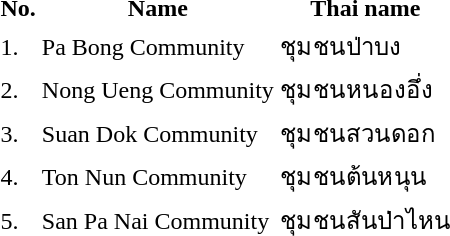<table>
<tr>
<th>No.</th>
<th>Name</th>
<th>Thai name</th>
</tr>
<tr>
<td>1.</td>
<td>Pa Bong Community</td>
<td>ชุมชนป่าบง</td>
<td></td>
</tr>
<tr>
<td>2.</td>
<td>Nong Ueng Community</td>
<td>ชุมชนหนองอึ่ง</td>
<td></td>
</tr>
<tr>
<td>3.</td>
<td>Suan Dok Community</td>
<td>ชุมชนสวนดอก</td>
<td></td>
</tr>
<tr>
<td>4.</td>
<td>Ton Nun Community</td>
<td>ชุมชนต้นหนุน</td>
<td></td>
</tr>
<tr>
<td>5.</td>
<td>San Pa Nai Community</td>
<td>ชุมชนสันป่าไหน</td>
<td></td>
</tr>
</table>
